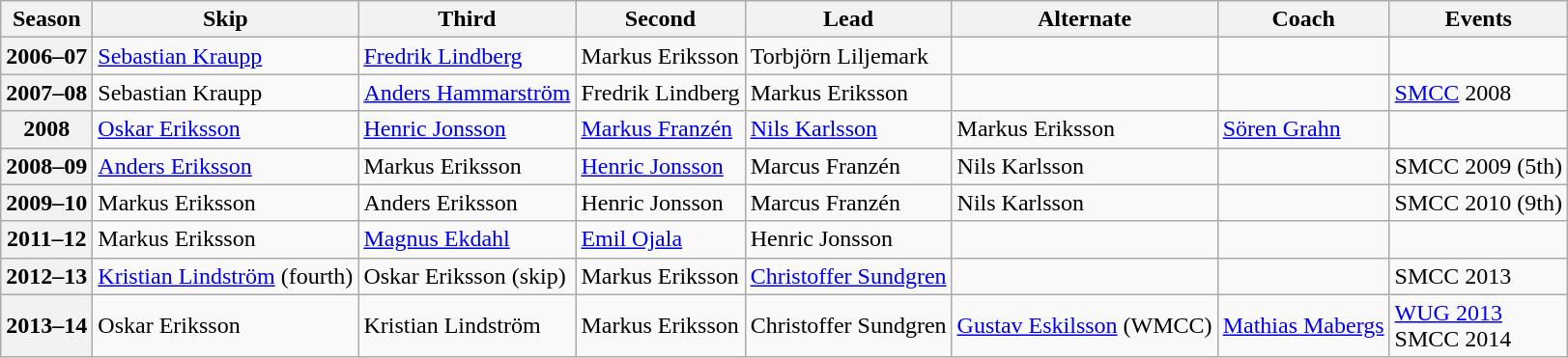<table class="wikitable">
<tr>
<th scope="col">Season</th>
<th scope="col">Skip</th>
<th scope="col">Third</th>
<th scope="col">Second</th>
<th scope="col">Lead</th>
<th scope="col">Alternate</th>
<th scope="col">Coach</th>
<th scope="col">Events</th>
</tr>
<tr>
<th scope="row">2006–07</th>
<td><a href='#'>Sebastian Kraupp</a></td>
<td><a href='#'>Fredrik Lindberg</a></td>
<td>Markus Eriksson</td>
<td>Torbjörn Liljemark</td>
<td></td>
<td></td>
<td></td>
</tr>
<tr>
<th scope="row">2007–08</th>
<td>Sebastian Kraupp</td>
<td><a href='#'>Anders Hammarström</a></td>
<td>Fredrik Lindberg</td>
<td>Markus Eriksson</td>
<td></td>
<td></td>
<td><a href='#'>SMCC</a> 2008 </td>
</tr>
<tr>
<th scope="row">2008</th>
<td><a href='#'>Oskar Eriksson</a></td>
<td><a href='#'>Henric Jonsson</a></td>
<td><a href='#'>Markus Franzén</a></td>
<td><a href='#'>Nils Karlsson</a></td>
<td>Markus Eriksson</td>
<td><a href='#'>Sören Grahn</a></td>
<td> </td>
</tr>
<tr>
<th scope="row">2008–09</th>
<td><a href='#'>Anders Eriksson</a></td>
<td>Markus Eriksson</td>
<td><a href='#'>Henric Jonsson</a></td>
<td>Marcus Franzén</td>
<td>Nils Karlsson</td>
<td></td>
<td>SMCC 2009 (5th)</td>
</tr>
<tr>
<th scope="row">2009–10</th>
<td>Markus Eriksson</td>
<td>Anders Eriksson</td>
<td>Henric Jonsson</td>
<td>Marcus Franzén</td>
<td>Nils Karlsson</td>
<td></td>
<td>SMCC 2010 (9th)</td>
</tr>
<tr>
<th scope="row">2011–12</th>
<td>Markus Eriksson</td>
<td><a href='#'>Magnus Ekdahl</a></td>
<td><a href='#'>Emil Ojala</a></td>
<td>Henric Jonsson</td>
<td></td>
<td></td>
<td></td>
</tr>
<tr>
<th scope="row">2012–13</th>
<td><a href='#'>Kristian Lindström</a> (fourth)</td>
<td>Oskar Eriksson (skip)</td>
<td>Markus Eriksson</td>
<td><a href='#'>Christoffer Sundgren</a></td>
<td></td>
<td></td>
<td>SMCC 2013 </td>
</tr>
<tr>
<th scope="row">2013–14</th>
<td>Oskar Eriksson</td>
<td>Kristian Lindström</td>
<td>Markus Eriksson</td>
<td>Christoffer Sundgren</td>
<td><a href='#'>Gustav Eskilsson</a> (WMCC)</td>
<td><a href='#'>Mathias Mabergs</a></td>
<td><a href='#'>WUG 2013</a> <br>SMCC 2014 <br> </td>
</tr>
</table>
